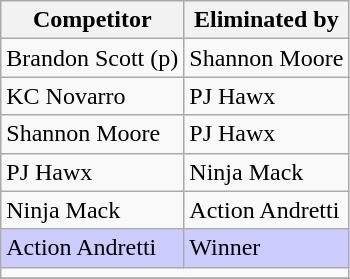<table class="wikitable">
<tr>
<th>Competitor</th>
<th>Eliminated by</th>
</tr>
<tr>
<td>Brandon Scott (p)</td>
<td>Shannon Moore</td>
</tr>
<tr>
<td>KC Novarro</td>
<td>PJ Hawx</td>
</tr>
<tr>
<td>Shannon Moore</td>
<td>PJ Hawx</td>
</tr>
<tr>
<td>PJ Hawx</td>
<td>Ninja Mack</td>
</tr>
<tr>
<td>Ninja Mack</td>
<td>Action Andretti</td>
</tr>
<tr style="background: #CCCCFF;">
<td>Action Andretti</td>
<td>Winner</td>
</tr>
<tr>
<td colspan="2"></td>
</tr>
<tr>
</tr>
</table>
